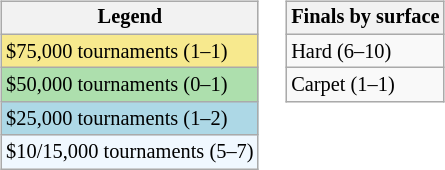<table>
<tr valign=top>
<td><br><table class=wikitable style="font-size:85%">
<tr>
<th>Legend</th>
</tr>
<tr style="background:#f7e98e;">
<td>$75,000 tournaments (1–1)</td>
</tr>
<tr style="background:#addfad;">
<td>$50,000 tournaments (0–1)</td>
</tr>
<tr style="background:lightblue;">
<td>$25,000 tournaments (1–2)</td>
</tr>
<tr style="background:#f0f8ff;">
<td>$10/15,000 tournaments (5–7)</td>
</tr>
</table>
</td>
<td><br><table class=wikitable style="font-size:85%">
<tr>
<th>Finals by surface</th>
</tr>
<tr>
<td>Hard (6–10)</td>
</tr>
<tr>
<td>Carpet (1–1)</td>
</tr>
</table>
</td>
</tr>
</table>
